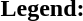<table class="toccolours" style="font-size:100%; white-space:nowrap;">
<tr>
<td><strong>Legend:</strong></td>
<td>      </td>
</tr>
<tr>
<td></td>
</tr>
<tr>
<td></td>
</tr>
</table>
